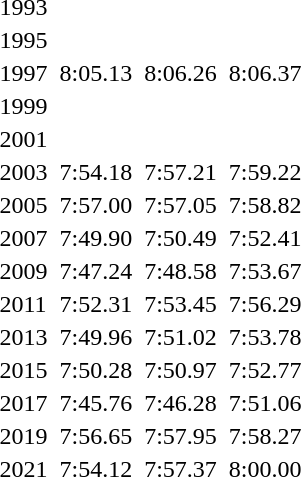<table>
<tr>
<td>1993</td>
<td></td>
<td></td>
<td></td>
<td></td>
<td></td>
<td></td>
</tr>
<tr>
<td>1995</td>
<td></td>
<td></td>
<td></td>
<td></td>
<td></td>
<td></td>
</tr>
<tr>
<td>1997</td>
<td></td>
<td>8:05.13</td>
<td></td>
<td>8:06.26</td>
<td></td>
<td>8:06.37</td>
</tr>
<tr>
<td>1999</td>
<td></td>
<td></td>
<td></td>
<td></td>
<td></td>
<td></td>
</tr>
<tr>
<td>2001</td>
<td></td>
<td></td>
<td></td>
<td></td>
<td></td>
<td></td>
</tr>
<tr>
<td>2003</td>
<td></td>
<td>7:54.18</td>
<td></td>
<td>7:57.21</td>
<td></td>
<td>7:59.22</td>
</tr>
<tr>
<td>2005</td>
<td></td>
<td>7:57.00</td>
<td></td>
<td>7:57.05</td>
<td></td>
<td>7:58.82</td>
</tr>
<tr>
<td>2007</td>
<td></td>
<td>7:49.90</td>
<td></td>
<td>7:50.49</td>
<td></td>
<td>7:52.41</td>
</tr>
<tr>
<td>2009</td>
<td></td>
<td>7:47.24</td>
<td></td>
<td>7:48.58</td>
<td></td>
<td>7:53.67</td>
</tr>
<tr>
<td>2011</td>
<td></td>
<td>7:52.31</td>
<td></td>
<td>7:53.45</td>
<td></td>
<td>7:56.29</td>
</tr>
<tr>
<td>2013</td>
<td></td>
<td>7:49.96</td>
<td></td>
<td>7:51.02</td>
<td></td>
<td>7:53.78</td>
</tr>
<tr>
<td>2015</td>
<td></td>
<td>7:50.28</td>
<td></td>
<td>7:50.97</td>
<td></td>
<td>7:52.77</td>
</tr>
<tr>
<td>2017</td>
<td></td>
<td>7:45.76</td>
<td></td>
<td>7:46.28</td>
<td></td>
<td>7:51.06</td>
</tr>
<tr>
<td>2019</td>
<td></td>
<td>7:56.65</td>
<td></td>
<td>7:57.95</td>
<td></td>
<td>7:58.27</td>
</tr>
<tr>
<td>2021</td>
<td></td>
<td>7:54.12</td>
<td></td>
<td>7:57.37</td>
<td></td>
<td>8:00.00</td>
</tr>
</table>
